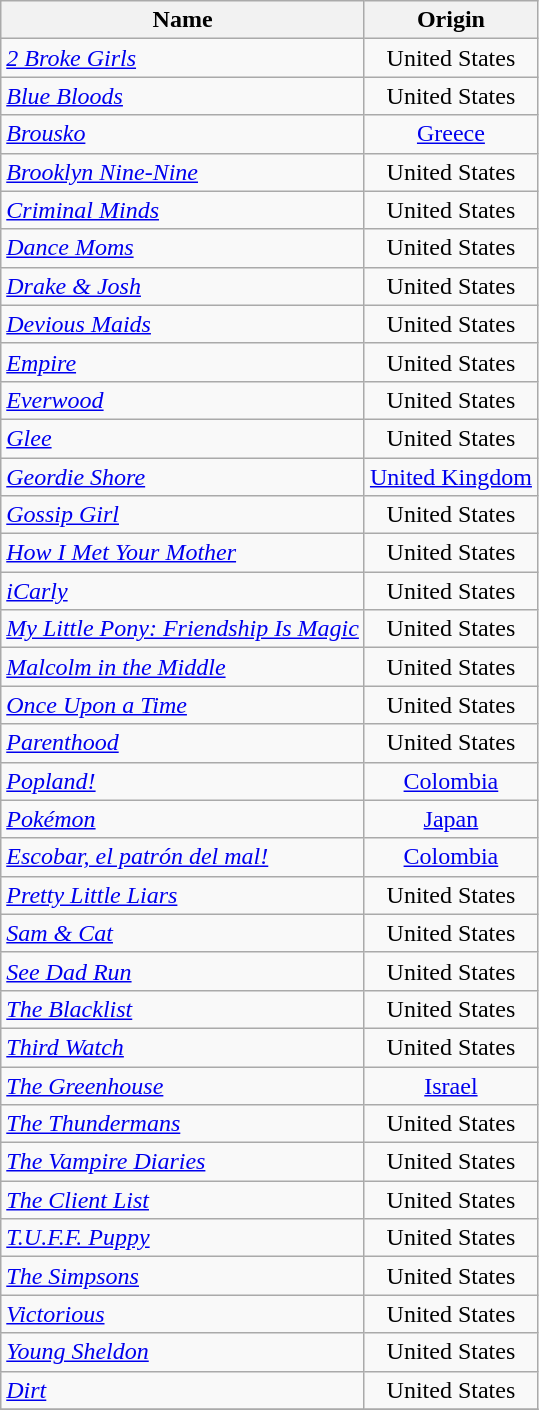<table class="wikitable">
<tr>
<th>Name</th>
<th>Origin</th>
</tr>
<tr>
<td><em><a href='#'>2 Broke Girls</a></em></td>
<td align=center>United States</td>
</tr>
<tr>
<td><em><a href='#'>Blue Bloods</a></em></td>
<td align=center>United States</td>
</tr>
<tr>
<td><em><a href='#'>Brousko</a></em></td>
<td align=center><a href='#'>Greece</a></td>
</tr>
<tr>
<td><em><a href='#'>Brooklyn Nine-Nine</a></em></td>
<td align=center>United States</td>
</tr>
<tr>
<td><em><a href='#'>Criminal Minds</a></em></td>
<td align=center>United States</td>
</tr>
<tr>
<td><em><a href='#'>Dance Moms</a></em></td>
<td align=center>United States</td>
</tr>
<tr>
<td><em><a href='#'>Drake & Josh</a></em></td>
<td align=center>United States</td>
</tr>
<tr>
<td><em><a href='#'>Devious Maids</a></em></td>
<td align=center>United States</td>
</tr>
<tr>
<td><em><a href='#'>Empire</a></em></td>
<td align=center>United States</td>
</tr>
<tr>
<td><em><a href='#'>Everwood</a></em></td>
<td align=center>United States</td>
</tr>
<tr>
<td><em><a href='#'>Glee</a></em></td>
<td align=center>United States</td>
</tr>
<tr>
<td><em><a href='#'>Geordie Shore</a></em></td>
<td align=center><a href='#'>United Kingdom</a></td>
</tr>
<tr>
<td><em><a href='#'>Gossip Girl</a></em></td>
<td align=center>United States</td>
</tr>
<tr>
<td><em><a href='#'>How I Met Your Mother</a></em></td>
<td align=center>United States</td>
</tr>
<tr>
<td><em><a href='#'>iCarly</a></em></td>
<td align=center>United States</td>
</tr>
<tr>
<td><em><a href='#'>My Little Pony: Friendship Is Magic</a></em></td>
<td align=center>United States</td>
</tr>
<tr>
<td><em><a href='#'>Malcolm in the Middle</a></em></td>
<td align=center>United States</td>
</tr>
<tr>
<td><em><a href='#'>Once Upon a Time</a></em></td>
<td align=center>United States</td>
</tr>
<tr>
<td><em><a href='#'>Parenthood</a></em></td>
<td align=center>United States</td>
</tr>
<tr>
<td><em><a href='#'>Popland!</a></em></td>
<td align=center><a href='#'>Colombia</a></td>
</tr>
<tr>
<td><em><a href='#'>Pokémon</a></em></td>
<td align=center><a href='#'>Japan</a></td>
</tr>
<tr>
<td><em><a href='#'>Escobar, el patrón del mal!</a></em></td>
<td align=center><a href='#'>Colombia</a></td>
</tr>
<tr>
<td><em><a href='#'>Pretty Little Liars</a></em></td>
<td align=center>United States</td>
</tr>
<tr>
<td><em><a href='#'>Sam & Cat</a></em></td>
<td align=center>United States</td>
</tr>
<tr>
<td><em><a href='#'>See Dad Run</a></em></td>
<td align=center>United States</td>
</tr>
<tr>
<td><em><a href='#'>The Blacklist</a></em></td>
<td align=center>United States</td>
</tr>
<tr>
<td><em><a href='#'>Third Watch</a></em></td>
<td align=center>United States</td>
</tr>
<tr>
<td><em><a href='#'>The Greenhouse</a></em></td>
<td align=center><a href='#'>Israel</a></td>
</tr>
<tr>
<td><em><a href='#'>The Thundermans</a></em></td>
<td align=center>United States</td>
</tr>
<tr>
<td><em><a href='#'>The Vampire Diaries</a></em></td>
<td align=center>United States</td>
</tr>
<tr>
<td><em><a href='#'>The Client List</a></em></td>
<td align=center>United States</td>
</tr>
<tr>
<td><em><a href='#'>T.U.F.F. Puppy</a></em></td>
<td align=center>United States</td>
</tr>
<tr>
<td><em><a href='#'>The Simpsons</a></em></td>
<td align=center>United States</td>
</tr>
<tr>
<td><em><a href='#'>Victorious</a></em></td>
<td align=center>United States</td>
</tr>
<tr>
<td><em><a href='#'>Young Sheldon</a></em></td>
<td align=center>United States</td>
</tr>
<tr>
<td><em><a href='#'>Dirt</a></em></td>
<td align=center>United States</td>
</tr>
<tr>
</tr>
</table>
